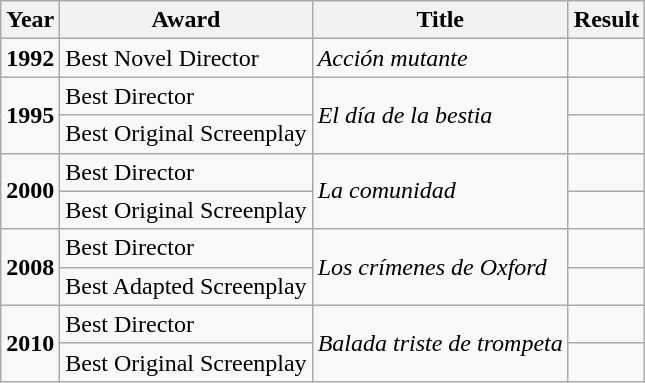<table class="wikitable">
<tr>
<th><strong>Year</strong></th>
<th><strong>Award</strong></th>
<th><strong>Title</strong></th>
<th><strong>Result</strong></th>
</tr>
<tr>
<td><strong>1992</strong></td>
<td>Best Novel Director</td>
<td><em>Acción mutante</em></td>
<td></td>
</tr>
<tr>
<td rowspan="2"><strong>1995</strong></td>
<td>Best Director</td>
<td rowspan="2"><em>El día de la bestia</em></td>
<td></td>
</tr>
<tr>
<td>Best Original Screenplay</td>
<td></td>
</tr>
<tr>
<td rowspan="2"><strong>2000</strong></td>
<td>Best Director</td>
<td rowspan="2"><em>La comunidad</em></td>
<td></td>
</tr>
<tr>
<td>Best Original Screenplay</td>
<td></td>
</tr>
<tr>
<td rowspan="2"><strong>2008</strong></td>
<td>Best Director</td>
<td rowspan="2"><em>Los crímenes de Oxford</em></td>
<td></td>
</tr>
<tr>
<td>Best Adapted Screenplay</td>
<td></td>
</tr>
<tr>
<td rowspan="2"><strong>2010</strong></td>
<td>Best Director</td>
<td rowspan="2"><em>Balada triste de trompeta</em></td>
<td></td>
</tr>
<tr>
<td>Best Original Screenplay</td>
<td></td>
</tr>
</table>
